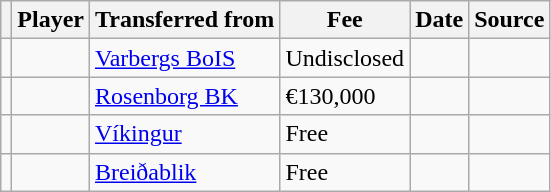<table class="wikitable plainrowheaders sortable">
<tr>
<th></th>
<th scope="col">Player</th>
<th>Transferred from</th>
<th style="width: 65px;">Fee</th>
<th scope="col">Date</th>
<th scope="col">Source</th>
</tr>
<tr>
<td align="center"></td>
<td></td>
<td> <a href='#'>Varbergs BoIS</a></td>
<td>Undisclosed</td>
<td></td>
<td></td>
</tr>
<tr>
<td align="center"></td>
<td></td>
<td> <a href='#'>Rosenborg BK</a></td>
<td>€130,000</td>
<td></td>
<td></td>
</tr>
<tr>
<td align="center"></td>
<td></td>
<td> <a href='#'>Víkingur</a></td>
<td>Free</td>
<td></td>
<td></td>
</tr>
<tr>
<td align="center"></td>
<td></td>
<td> <a href='#'>Breiðablik</a></td>
<td>Free</td>
<td></td>
<td></td>
</tr>
</table>
